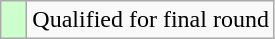<table class="wikitable">
<tr>
<td style="width:10px; background:#cfc"></td>
<td>Qualified for final round</td>
</tr>
</table>
